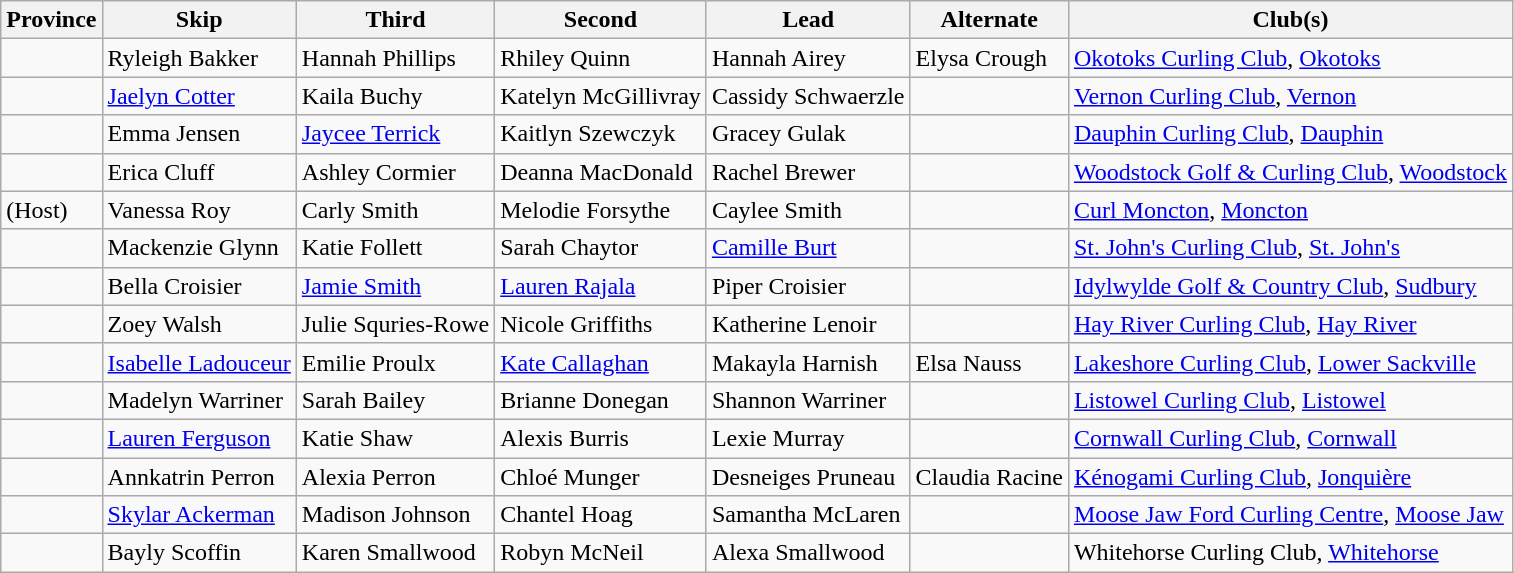<table class="wikitable">
<tr>
<th>Province</th>
<th>Skip</th>
<th>Third</th>
<th>Second</th>
<th>Lead</th>
<th>Alternate</th>
<th>Club(s)</th>
</tr>
<tr>
<td></td>
<td>Ryleigh Bakker</td>
<td>Hannah Phillips</td>
<td>Rhiley Quinn</td>
<td>Hannah Airey</td>
<td>Elysa Crough</td>
<td><a href='#'>Okotoks Curling Club</a>, <a href='#'>Okotoks</a></td>
</tr>
<tr>
<td></td>
<td><a href='#'>Jaelyn Cotter</a></td>
<td>Kaila Buchy</td>
<td>Katelyn McGillivray</td>
<td>Cassidy Schwaerzle</td>
<td></td>
<td><a href='#'>Vernon Curling Club</a>, <a href='#'>Vernon</a></td>
</tr>
<tr>
<td></td>
<td>Emma Jensen</td>
<td><a href='#'>Jaycee Terrick</a></td>
<td>Kaitlyn Szewczyk</td>
<td>Gracey Gulak</td>
<td></td>
<td><a href='#'>Dauphin Curling Club</a>, <a href='#'>Dauphin</a></td>
</tr>
<tr>
<td></td>
<td>Erica Cluff</td>
<td>Ashley Cormier</td>
<td>Deanna MacDonald</td>
<td>Rachel Brewer</td>
<td></td>
<td><a href='#'>Woodstock Golf & Curling Club</a>, <a href='#'>Woodstock</a></td>
</tr>
<tr>
<td> (Host)</td>
<td>Vanessa Roy</td>
<td>Carly Smith</td>
<td>Melodie Forsythe</td>
<td>Caylee Smith</td>
<td></td>
<td><a href='#'>Curl Moncton</a>, <a href='#'>Moncton</a></td>
</tr>
<tr>
<td></td>
<td>Mackenzie Glynn</td>
<td>Katie Follett</td>
<td>Sarah Chaytor</td>
<td><a href='#'>Camille Burt</a></td>
<td></td>
<td><a href='#'>St. John's Curling Club</a>, <a href='#'>St. John's</a></td>
</tr>
<tr>
<td></td>
<td>Bella Croisier</td>
<td><a href='#'>Jamie Smith</a></td>
<td><a href='#'>Lauren Rajala</a></td>
<td>Piper Croisier</td>
<td></td>
<td><a href='#'>Idylwylde Golf & Country Club</a>, <a href='#'>Sudbury</a></td>
</tr>
<tr>
<td></td>
<td>Zoey Walsh</td>
<td>Julie Squries-Rowe</td>
<td>Nicole Griffiths</td>
<td>Katherine Lenoir</td>
<td></td>
<td><a href='#'>Hay River Curling Club</a>, <a href='#'>Hay River</a></td>
</tr>
<tr>
<td></td>
<td><a href='#'>Isabelle Ladouceur</a></td>
<td>Emilie Proulx</td>
<td><a href='#'>Kate Callaghan</a></td>
<td>Makayla Harnish</td>
<td>Elsa Nauss</td>
<td><a href='#'>Lakeshore Curling Club</a>, <a href='#'>Lower Sackville</a></td>
</tr>
<tr>
<td></td>
<td>Madelyn Warriner</td>
<td>Sarah Bailey</td>
<td>Brianne Donegan</td>
<td>Shannon Warriner</td>
<td></td>
<td><a href='#'>Listowel Curling Club</a>, <a href='#'>Listowel</a></td>
</tr>
<tr>
<td></td>
<td><a href='#'>Lauren Ferguson</a></td>
<td>Katie Shaw</td>
<td>Alexis Burris</td>
<td>Lexie Murray</td>
<td></td>
<td><a href='#'>Cornwall Curling Club</a>, <a href='#'>Cornwall</a></td>
</tr>
<tr>
<td></td>
<td>Annkatrin Perron</td>
<td>Alexia Perron</td>
<td>Chloé Munger</td>
<td>Desneiges Pruneau</td>
<td>Claudia Racine</td>
<td><a href='#'>Kénogami Curling Club</a>, <a href='#'>Jonquière</a></td>
</tr>
<tr>
<td></td>
<td><a href='#'>Skylar Ackerman</a></td>
<td>Madison Johnson</td>
<td>Chantel Hoag</td>
<td>Samantha McLaren</td>
<td></td>
<td><a href='#'>Moose Jaw Ford Curling Centre</a>, <a href='#'>Moose Jaw</a></td>
</tr>
<tr>
<td></td>
<td>Bayly Scoffin</td>
<td>Karen Smallwood</td>
<td>Robyn McNeil</td>
<td>Alexa Smallwood</td>
<td></td>
<td>Whitehorse Curling Club, <a href='#'>Whitehorse</a></td>
</tr>
</table>
